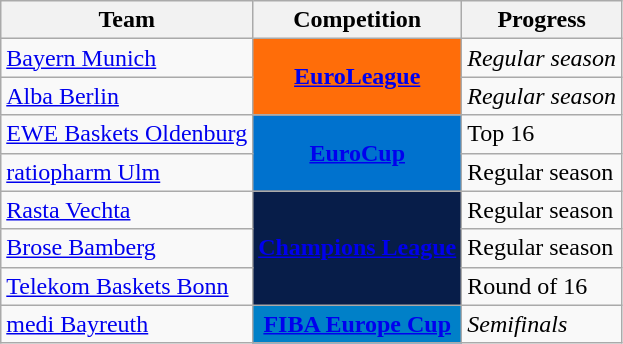<table class="wikitable sortable">
<tr>
<th>Team</th>
<th>Competition</th>
<th>Progress</th>
</tr>
<tr>
<td><a href='#'>Bayern Munich</a></td>
<td rowspan="2" style="background:#ff6d09;color:#ffffff;text-align:center"><strong><a href='#'><span>EuroLeague</span></a></strong></td>
<td><em>Regular season</em></td>
</tr>
<tr>
<td><a href='#'>Alba Berlin</a></td>
<td><em>Regular season</em></td>
</tr>
<tr>
<td><a href='#'>EWE Baskets Oldenburg</a></td>
<td rowspan="2" style="background-color:#0072CE;color:white;text-align:center"><strong><a href='#'><span>EuroCup</span></a></strong></td>
<td>Top 16</td>
</tr>
<tr>
<td><a href='#'>ratiopharm Ulm</a></td>
<td>Regular season</td>
</tr>
<tr>
<td><a href='#'>Rasta Vechta</a></td>
<td rowspan="3" style="background-color:#071D49;color:#D0D3D4;text-align:center"><strong><a href='#'><span>Champions League</span></a></strong></td>
<td>Regular season</td>
</tr>
<tr>
<td><a href='#'>Brose Bamberg</a></td>
<td>Regular season</td>
</tr>
<tr>
<td><a href='#'>Telekom Baskets Bonn</a></td>
<td>Round of 16</td>
</tr>
<tr>
<td><a href='#'>medi Bayreuth</a></td>
<td style="background-color:#0080C8;color:#D0D3D4;text-align:center"><strong><a href='#'><span>FIBA Europe Cup</span></a></strong></td>
<td><em>Semifinals</em></td>
</tr>
</table>
